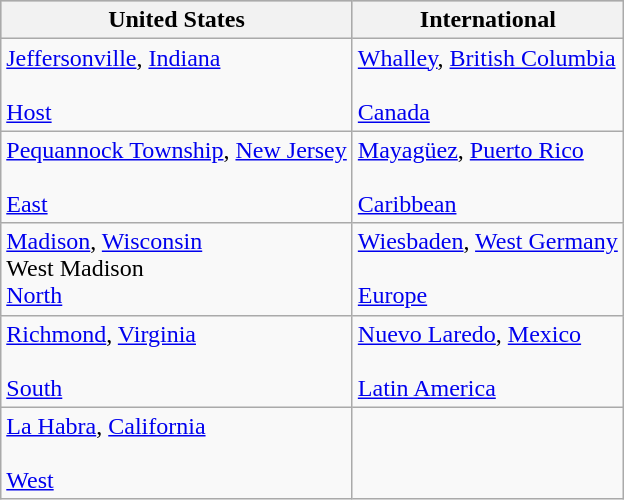<table class="wikitable">
<tr style="background:#bebebe;">
<th>United States</th>
<th>International</th>
</tr>
<tr>
<td> <a href='#'>Jeffersonville</a>, <a href='#'>Indiana</a><br><br><a href='#'>Host</a></td>
<td> <a href='#'>Whalley</a>, <a href='#'>British Columbia</a><br><br><a href='#'>Canada</a></td>
</tr>
<tr>
<td> <a href='#'>Pequannock Township</a>, <a href='#'>New Jersey</a><br><br><a href='#'>East</a></td>
<td> <a href='#'>Mayagüez</a>, <a href='#'>Puerto Rico</a><br><br><a href='#'>Caribbean</a></td>
</tr>
<tr>
<td> <a href='#'>Madison</a>, <a href='#'>Wisconsin</a><br>West Madison<br><a href='#'>North</a></td>
<td> <a href='#'>Wiesbaden</a>, <a href='#'>West Germany</a><br><br><a href='#'>Europe</a></td>
</tr>
<tr>
<td> <a href='#'>Richmond</a>, <a href='#'>Virginia</a><br><br><a href='#'>South</a></td>
<td> <a href='#'>Nuevo Laredo</a>, <a href='#'>Mexico</a><br><br><a href='#'>Latin America</a></td>
</tr>
<tr>
<td> <a href='#'>La Habra</a>, <a href='#'>California</a><br><br><a href='#'>West</a></td>
<td></td>
</tr>
</table>
